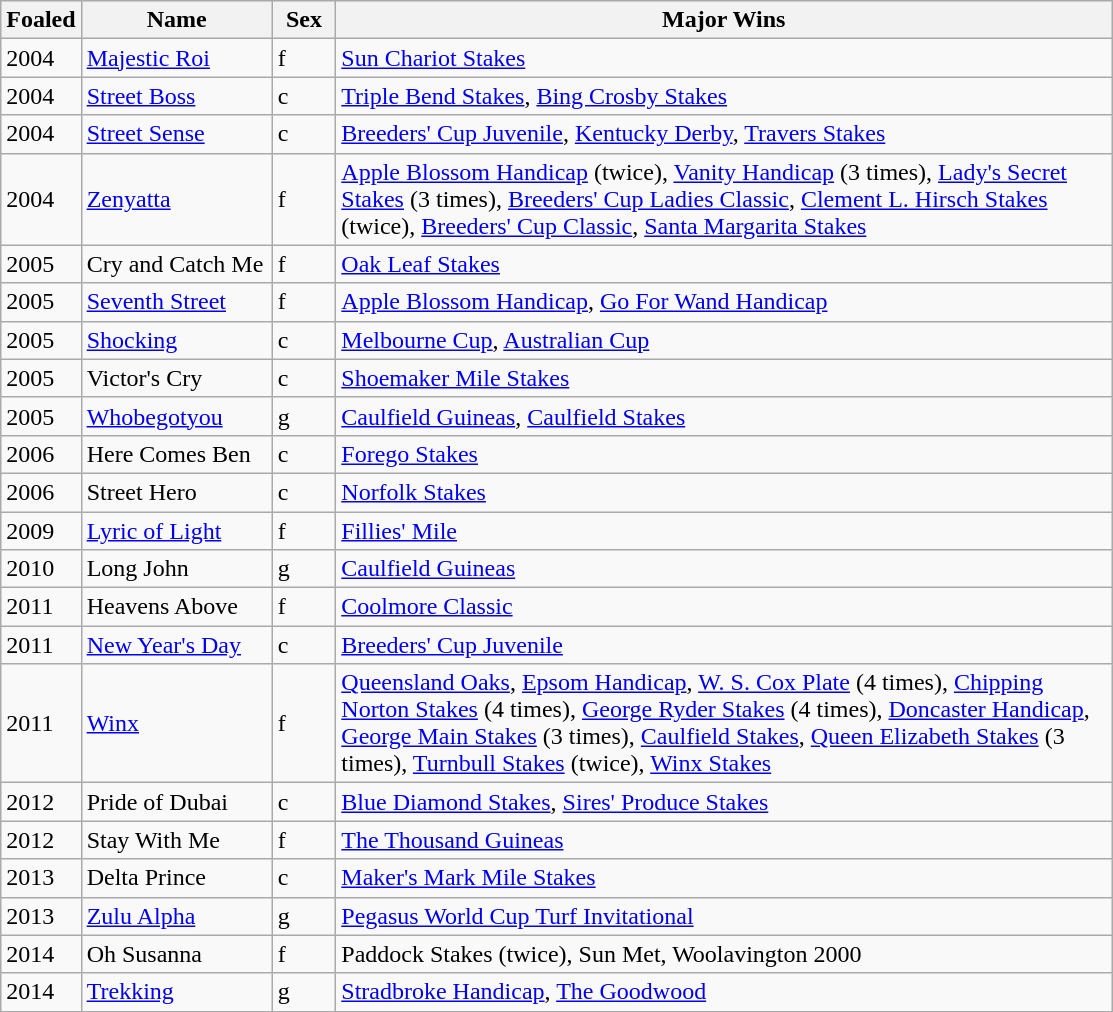<table class="wikitable sortable">
<tr bgcolor="#eeeeee">
<th width="35px"><strong>Foaled</strong></th>
<th width="120px"><strong>Name</strong></th>
<th width="35px"><strong>Sex</strong></th>
<th width="510px"><strong>Major Wins</strong></th>
</tr>
<tr>
<td>2004</td>
<td><a href='#'>Majestic Roi</a></td>
<td>f</td>
<td><a href='#'>Sun Chariot Stakes</a></td>
</tr>
<tr>
<td>2004</td>
<td><a href='#'>Street Boss</a></td>
<td>c</td>
<td><a href='#'>Triple Bend Stakes</a>, <a href='#'>Bing Crosby Stakes</a></td>
</tr>
<tr>
<td>2004</td>
<td><a href='#'>Street Sense</a></td>
<td>c</td>
<td><a href='#'>Breeders' Cup Juvenile</a>, <a href='#'>Kentucky Derby</a>, <a href='#'>Travers Stakes</a></td>
</tr>
<tr>
<td>2004</td>
<td><a href='#'>Zenyatta</a></td>
<td>f</td>
<td><a href='#'>Apple Blossom Handicap</a> (twice), <a href='#'>Vanity Handicap</a> (3 times), <a href='#'>Lady's Secret Stakes</a> (3 times), <a href='#'>Breeders' Cup Ladies Classic</a>, <a href='#'>Clement L. Hirsch Stakes</a> (twice), <a href='#'>Breeders' Cup Classic</a>, <a href='#'>Santa Margarita Stakes</a></td>
</tr>
<tr>
<td>2005</td>
<td>Cry and Catch Me</td>
<td>f</td>
<td><a href='#'>Oak Leaf Stakes</a></td>
</tr>
<tr>
<td>2005</td>
<td><a href='#'>Seventh Street</a></td>
<td>f</td>
<td><a href='#'>Apple Blossom Handicap</a>, <a href='#'>Go For Wand Handicap</a></td>
</tr>
<tr>
<td>2005</td>
<td><a href='#'>Shocking</a></td>
<td>c</td>
<td><a href='#'>Melbourne Cup</a>, <a href='#'>Australian Cup</a></td>
</tr>
<tr>
<td>2005</td>
<td>Victor's Cry</td>
<td>c</td>
<td><a href='#'>Shoemaker Mile Stakes</a></td>
</tr>
<tr>
<td>2005</td>
<td><a href='#'>Whobegotyou</a></td>
<td>g</td>
<td><a href='#'>Caulfield Guineas</a>, <a href='#'>Caulfield Stakes</a></td>
</tr>
<tr>
<td>2006</td>
<td>Here Comes Ben</td>
<td>c</td>
<td><a href='#'>Forego Stakes</a></td>
</tr>
<tr>
<td>2006</td>
<td>Street Hero</td>
<td>c</td>
<td><a href='#'>Norfolk Stakes</a></td>
</tr>
<tr>
<td>2009</td>
<td><a href='#'>Lyric of Light</a></td>
<td>f</td>
<td><a href='#'>Fillies' Mile</a></td>
</tr>
<tr>
<td>2010</td>
<td>Long John</td>
<td>g</td>
<td><a href='#'>Caulfield Guineas</a></td>
</tr>
<tr>
<td>2011</td>
<td>Heavens Above</td>
<td>f</td>
<td><a href='#'>Coolmore Classic</a></td>
</tr>
<tr>
<td>2011</td>
<td><a href='#'>New Year's Day</a></td>
<td>c</td>
<td><a href='#'>Breeders' Cup Juvenile</a></td>
</tr>
<tr>
<td>2011</td>
<td><a href='#'>Winx</a></td>
<td>f</td>
<td><a href='#'>Queensland Oaks</a>, <a href='#'>Epsom Handicap</a>, <a href='#'>W. S. Cox Plate</a> (4 times), <a href='#'>Chipping Norton Stakes</a> (4 times), <a href='#'>George Ryder Stakes</a> (4 times), <a href='#'>Doncaster Handicap</a>, <a href='#'>George Main Stakes</a> (3 times), <a href='#'>Caulfield Stakes</a>, <a href='#'>Queen Elizabeth Stakes</a> (3 times), <a href='#'>Turnbull Stakes</a> (twice), <a href='#'>Winx Stakes</a></td>
</tr>
<tr>
<td>2012</td>
<td>Pride of Dubai</td>
<td>c</td>
<td><a href='#'>Blue Diamond Stakes</a>, <a href='#'>Sires' Produce Stakes</a></td>
</tr>
<tr>
<td>2012</td>
<td>Stay With Me</td>
<td>f</td>
<td><a href='#'>The Thousand Guineas</a></td>
</tr>
<tr>
<td>2013</td>
<td>Delta Prince</td>
<td>c</td>
<td><a href='#'>Maker's Mark Mile Stakes</a></td>
</tr>
<tr>
<td>2013</td>
<td><a href='#'>Zulu Alpha</a></td>
<td>g</td>
<td><a href='#'>Pegasus World Cup Turf Invitational</a></td>
</tr>
<tr>
<td>2014</td>
<td>Oh Susanna</td>
<td>f</td>
<td>Paddock Stakes (twice), Sun Met, Woolavington 2000</td>
</tr>
<tr>
<td>2014</td>
<td><a href='#'>Trekking</a></td>
<td>g</td>
<td><a href='#'>Stradbroke Handicap</a>, <a href='#'>The Goodwood</a></td>
</tr>
<tr>
</tr>
</table>
